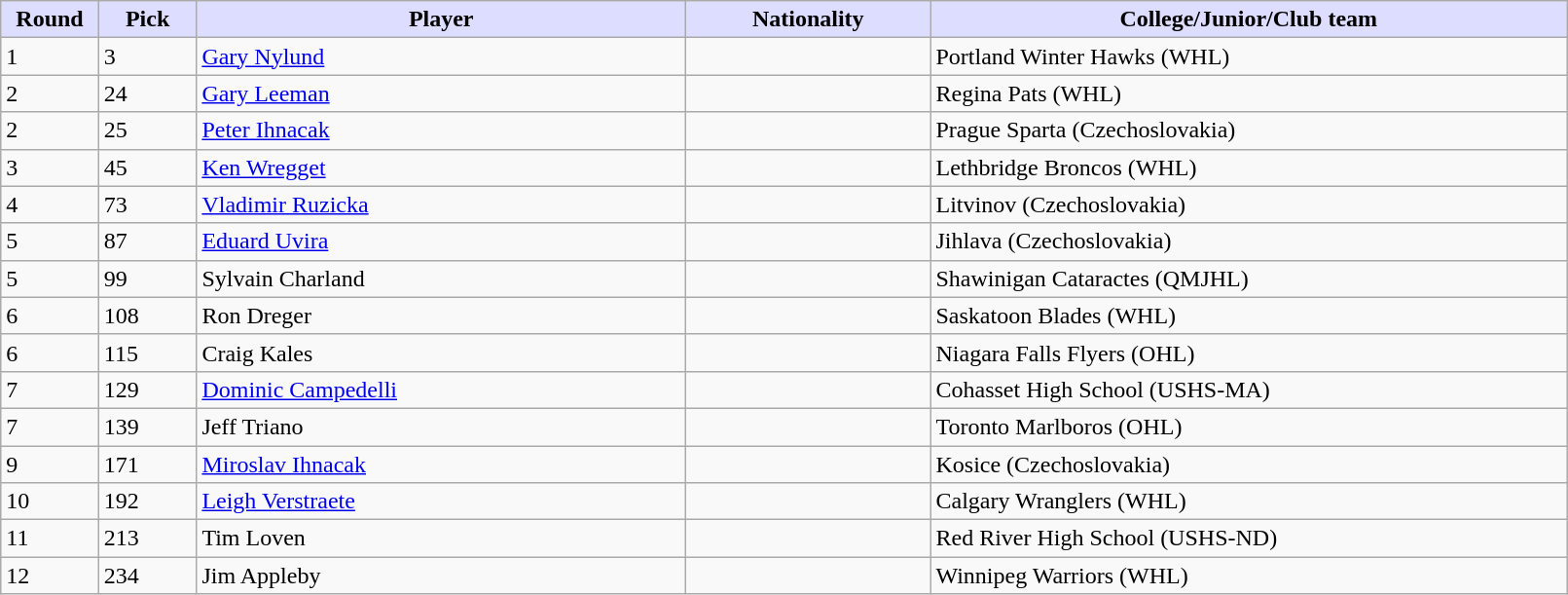<table class="wikitable">
<tr>
<th style="background:#ddf; width:5%;">Round</th>
<th style="background:#ddf; width:5%;">Pick</th>
<th style="background:#ddf; width:25%;">Player</th>
<th style="background:#ddf; width:12.5%;">Nationality</th>
<th style="background:#ddf; width:32.5%;">College/Junior/Club team</th>
</tr>
<tr>
<td>1</td>
<td>3</td>
<td><a href='#'>Gary Nylund</a></td>
<td></td>
<td>Portland Winter Hawks (WHL)</td>
</tr>
<tr>
<td>2</td>
<td>24</td>
<td><a href='#'>Gary Leeman</a></td>
<td></td>
<td>Regina Pats (WHL)</td>
</tr>
<tr>
<td>2</td>
<td>25</td>
<td><a href='#'>Peter Ihnacak</a></td>
<td></td>
<td>Prague Sparta (Czechoslovakia)</td>
</tr>
<tr>
<td>3</td>
<td>45</td>
<td><a href='#'>Ken Wregget</a></td>
<td></td>
<td>Lethbridge Broncos (WHL)</td>
</tr>
<tr>
<td>4</td>
<td>73</td>
<td><a href='#'>Vladimir Ruzicka</a></td>
<td></td>
<td>Litvinov (Czechoslovakia)</td>
</tr>
<tr>
<td>5</td>
<td>87</td>
<td><a href='#'>Eduard Uvira</a></td>
<td></td>
<td>Jihlava (Czechoslovakia)</td>
</tr>
<tr>
<td>5</td>
<td>99</td>
<td>Sylvain Charland</td>
<td></td>
<td>Shawinigan Cataractes (QMJHL)</td>
</tr>
<tr>
<td>6</td>
<td>108</td>
<td>Ron Dreger</td>
<td></td>
<td>Saskatoon Blades (WHL)</td>
</tr>
<tr>
<td>6</td>
<td>115</td>
<td>Craig Kales</td>
<td></td>
<td>Niagara Falls Flyers (OHL)</td>
</tr>
<tr>
<td>7</td>
<td>129</td>
<td><a href='#'>Dominic Campedelli</a></td>
<td></td>
<td>Cohasset High School (USHS-MA)</td>
</tr>
<tr>
<td>7</td>
<td>139</td>
<td>Jeff Triano</td>
<td></td>
<td>Toronto Marlboros (OHL)</td>
</tr>
<tr>
<td>9</td>
<td>171</td>
<td><a href='#'>Miroslav Ihnacak</a></td>
<td></td>
<td>Kosice (Czechoslovakia)</td>
</tr>
<tr>
<td>10</td>
<td>192</td>
<td><a href='#'>Leigh Verstraete</a></td>
<td></td>
<td>Calgary Wranglers (WHL)</td>
</tr>
<tr>
<td>11</td>
<td>213</td>
<td>Tim Loven</td>
<td></td>
<td>Red River High School (USHS-ND)</td>
</tr>
<tr>
<td>12</td>
<td>234</td>
<td>Jim Appleby</td>
<td></td>
<td>Winnipeg Warriors (WHL)</td>
</tr>
</table>
